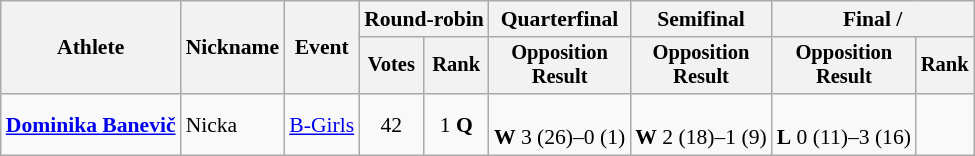<table class="wikitable" style="font-size:90%">
<tr>
<th rowspan=2>Athlete</th>
<th rowspan=2>Nickname</th>
<th rowspan=2>Event</th>
<th colspan=2>Round-robin</th>
<th>Quarterfinal</th>
<th>Semifinal</th>
<th colspan=2>Final / </th>
</tr>
<tr style="font-size: 95%">
<th>Votes</th>
<th>Rank</th>
<th>Opposition<br>Result</th>
<th>Opposition<br>Result</th>
<th>Opposition<br>Result</th>
<th>Rank</th>
</tr>
<tr align=center>
<td align=left><strong><a href='#'>Dominika Banevič</a></strong></td>
<td align=left>Nicka</td>
<td align=left><a href='#'>B-Girls</a></td>
<td>42</td>
<td>1 <strong>Q</strong></td>
<td><br><strong>W</strong> 3 (26)–0 (1)</td>
<td><br><strong>W</strong> 2 (18)–1 (9)</td>
<td><br><strong>L</strong> 0 (11)–3 (16)</td>
<td></td>
</tr>
</table>
